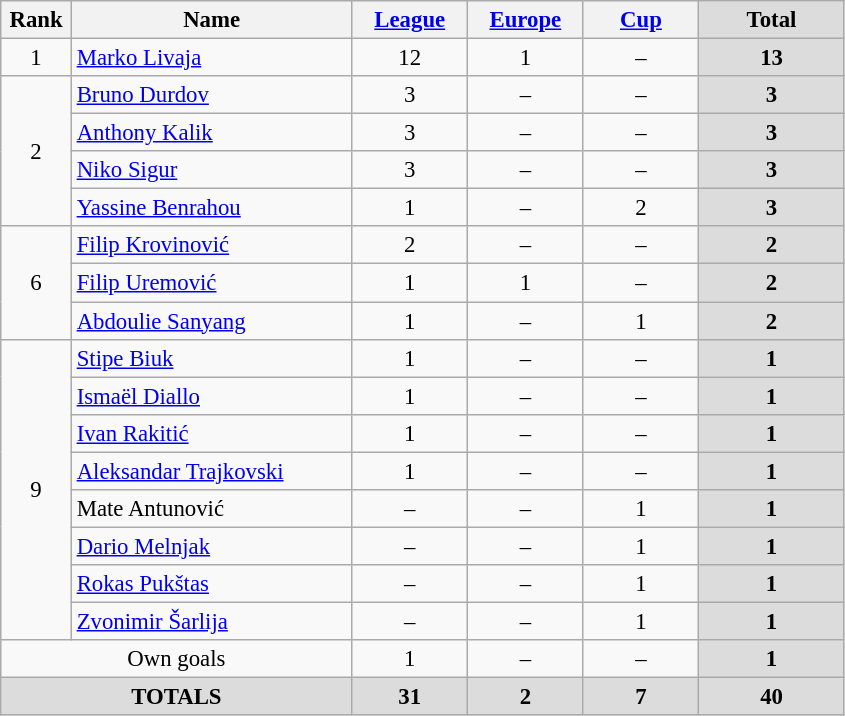<table class="wikitable" style="font-size: 95%; text-align: center;">
<tr>
<th width=40>Rank</th>
<th width=180>Name</th>
<th width=70><a href='#'>League</a></th>
<th width=70><a href='#'>Europe</a></th>
<th width=70><a href='#'>Cup</a></th>
<th width=90 style="background: #DCDCDC">Total</th>
</tr>
<tr>
<td rowspan=1>1</td>
<td style="text-align:left;"> <a href='#'>Marko Livaja</a></td>
<td>12</td>
<td>1</td>
<td>–</td>
<th style="background: #DCDCDC">13</th>
</tr>
<tr>
<td rowspan=4>2</td>
<td style="text-align:left;"> <a href='#'>Bruno Durdov</a></td>
<td>3</td>
<td>–</td>
<td>–</td>
<th style="background: #DCDCDC">3</th>
</tr>
<tr>
<td style="text-align:left;"> <a href='#'>Anthony Kalik</a></td>
<td>3</td>
<td>–</td>
<td>–</td>
<th style="background: #DCDCDC">3</th>
</tr>
<tr>
<td style="text-align:left;"> <a href='#'>Niko Sigur</a></td>
<td>3</td>
<td>–</td>
<td>–</td>
<th style="background: #DCDCDC">3</th>
</tr>
<tr>
<td style="text-align:left;"> <a href='#'>Yassine Benrahou</a></td>
<td>1</td>
<td>–</td>
<td>2</td>
<th style="background: #DCDCDC">3</th>
</tr>
<tr>
<td rowspan=3>6</td>
<td style="text-align:left;"> <a href='#'>Filip Krovinović</a></td>
<td>2</td>
<td>–</td>
<td>–</td>
<th style="background: #DCDCDC">2</th>
</tr>
<tr>
<td style="text-align:left;"> <a href='#'>Filip Uremović</a></td>
<td>1</td>
<td>1</td>
<td>–</td>
<th style="background: #DCDCDC">2</th>
</tr>
<tr>
<td style="text-align:left;"> <a href='#'>Abdoulie Sanyang</a></td>
<td>1</td>
<td>–</td>
<td>1</td>
<th style="background: #DCDCDC">2</th>
</tr>
<tr>
<td rowspan=8>9</td>
<td style="text-align:left;"> <a href='#'>Stipe Biuk</a></td>
<td>1</td>
<td>–</td>
<td>–</td>
<th style="background: #DCDCDC">1</th>
</tr>
<tr>
<td style="text-align:left;"> <a href='#'>Ismaël Diallo</a></td>
<td>1</td>
<td>–</td>
<td>–</td>
<th style="background: #DCDCDC">1</th>
</tr>
<tr>
<td style="text-align:left;"> <a href='#'>Ivan Rakitić</a></td>
<td>1</td>
<td>–</td>
<td>–</td>
<th style="background: #DCDCDC">1</th>
</tr>
<tr>
<td style="text-align:left;"> <a href='#'>Aleksandar Trajkovski</a></td>
<td>1</td>
<td>–</td>
<td>–</td>
<th style="background: #DCDCDC">1</th>
</tr>
<tr>
<td style="text-align:left;"> Mate Antunović</td>
<td>–</td>
<td>–</td>
<td>1</td>
<th style="background: #DCDCDC">1</th>
</tr>
<tr>
<td style="text-align:left;"> <a href='#'>Dario Melnjak</a></td>
<td>–</td>
<td>–</td>
<td>1</td>
<th style="background: #DCDCDC">1</th>
</tr>
<tr>
<td style="text-align:left;"> <a href='#'>Rokas Pukštas</a></td>
<td>–</td>
<td>–</td>
<td>1</td>
<th style="background: #DCDCDC">1</th>
</tr>
<tr>
<td style="text-align:left;"> <a href='#'>Zvonimir Šarlija</a></td>
<td>–</td>
<td>–</td>
<td>1</td>
<th style="background: #DCDCDC">1</th>
</tr>
<tr>
<td colspan=2 style="text-align:center;">Own goals</td>
<td>1</td>
<td>–</td>
<td>–</td>
<th style="background: #DCDCDC">1</th>
</tr>
<tr>
<th colspan="2" align="center" style="background: #DCDCDC">TOTALS</th>
<th style="background: #DCDCDC">31</th>
<th style="background: #DCDCDC">2</th>
<th style="background: #DCDCDC">7</th>
<th style="background: #DCDCDC">40</th>
</tr>
</table>
